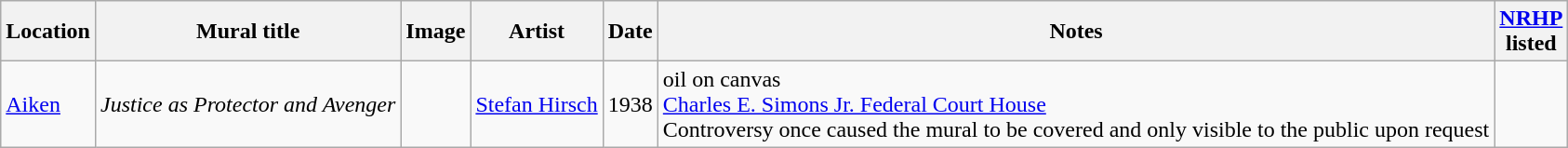<table class="wikitable sortable">
<tr>
<th>Location</th>
<th>Mural title</th>
<th>Image</th>
<th>Artist</th>
<th>Date</th>
<th>Notes</th>
<th><a href='#'>NRHP</a><br>listed</th>
</tr>
<tr>
<td><a href='#'>Aiken</a></td>
<td><em>Justice as Protector and Avenger</em></td>
<td></td>
<td><a href='#'>Stefan Hirsch</a></td>
<td>1938</td>
<td>oil on canvas<br><a href='#'>Charles E. Simons Jr. Federal Court House</a><br>Controversy once caused the mural to be covered and only visible to the public upon request</td>
<td></td>
</tr>
</table>
